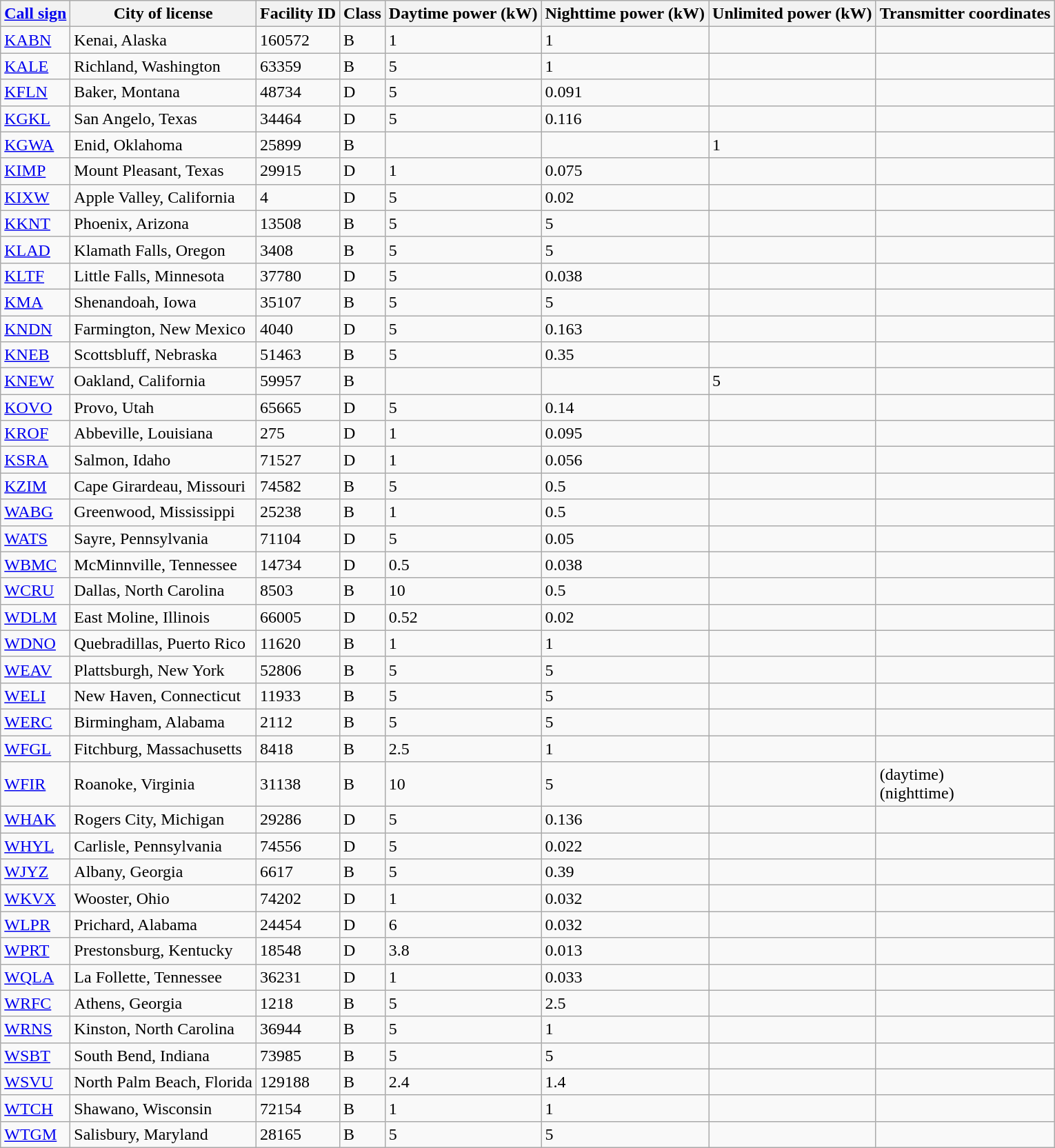<table class="wikitable sortable">
<tr>
<th><a href='#'>Call sign</a></th>
<th>City of license</th>
<th>Facility ID</th>
<th>Class</th>
<th>Daytime power (kW)</th>
<th>Nighttime power (kW)</th>
<th>Unlimited power (kW)</th>
<th>Transmitter coordinates</th>
</tr>
<tr>
<td><a href='#'>KABN</a></td>
<td>Kenai, Alaska</td>
<td>160572</td>
<td>B</td>
<td>1</td>
<td>1</td>
<td></td>
<td></td>
</tr>
<tr>
<td><a href='#'>KALE</a></td>
<td>Richland, Washington</td>
<td>63359</td>
<td>B</td>
<td>5</td>
<td>1</td>
<td></td>
<td></td>
</tr>
<tr>
<td><a href='#'>KFLN</a></td>
<td>Baker, Montana</td>
<td>48734</td>
<td>D</td>
<td>5</td>
<td>0.091</td>
<td></td>
<td></td>
</tr>
<tr>
<td><a href='#'>KGKL</a></td>
<td>San Angelo, Texas</td>
<td>34464</td>
<td>D</td>
<td>5</td>
<td>0.116</td>
<td></td>
<td></td>
</tr>
<tr>
<td><a href='#'>KGWA</a></td>
<td>Enid, Oklahoma</td>
<td>25899</td>
<td>B</td>
<td></td>
<td></td>
<td>1</td>
<td></td>
</tr>
<tr>
<td><a href='#'>KIMP</a></td>
<td>Mount Pleasant, Texas</td>
<td>29915</td>
<td>D</td>
<td>1</td>
<td>0.075</td>
<td></td>
<td></td>
</tr>
<tr>
<td><a href='#'>KIXW</a></td>
<td>Apple Valley, California</td>
<td>4</td>
<td>D</td>
<td>5</td>
<td>0.02</td>
<td></td>
<td></td>
</tr>
<tr>
<td><a href='#'>KKNT</a></td>
<td>Phoenix, Arizona</td>
<td>13508</td>
<td>B</td>
<td>5</td>
<td>5</td>
<td></td>
<td></td>
</tr>
<tr>
<td><a href='#'>KLAD</a></td>
<td>Klamath Falls, Oregon</td>
<td>3408</td>
<td>B</td>
<td>5</td>
<td>5</td>
<td></td>
<td></td>
</tr>
<tr>
<td><a href='#'>KLTF</a></td>
<td>Little Falls, Minnesota</td>
<td>37780</td>
<td>D</td>
<td>5</td>
<td>0.038</td>
<td></td>
<td></td>
</tr>
<tr>
<td><a href='#'>KMA</a></td>
<td>Shenandoah, Iowa</td>
<td>35107</td>
<td>B</td>
<td>5</td>
<td>5</td>
<td></td>
<td></td>
</tr>
<tr>
<td><a href='#'>KNDN</a></td>
<td>Farmington, New Mexico</td>
<td>4040</td>
<td>D</td>
<td>5</td>
<td>0.163</td>
<td></td>
<td></td>
</tr>
<tr>
<td><a href='#'>KNEB</a></td>
<td>Scottsbluff, Nebraska</td>
<td>51463</td>
<td>B</td>
<td>5</td>
<td>0.35</td>
<td></td>
<td></td>
</tr>
<tr>
<td><a href='#'>KNEW</a></td>
<td>Oakland, California</td>
<td>59957</td>
<td>B</td>
<td></td>
<td></td>
<td>5</td>
<td></td>
</tr>
<tr>
<td><a href='#'>KOVO</a></td>
<td>Provo, Utah</td>
<td>65665</td>
<td>D</td>
<td>5</td>
<td>0.14</td>
<td></td>
<td></td>
</tr>
<tr>
<td><a href='#'>KROF</a></td>
<td>Abbeville, Louisiana</td>
<td>275</td>
<td>D</td>
<td>1</td>
<td>0.095</td>
<td></td>
<td></td>
</tr>
<tr>
<td><a href='#'>KSRA</a></td>
<td>Salmon, Idaho</td>
<td>71527</td>
<td>D</td>
<td>1</td>
<td>0.056</td>
<td></td>
<td></td>
</tr>
<tr>
<td><a href='#'>KZIM</a></td>
<td>Cape Girardeau, Missouri</td>
<td>74582</td>
<td>B</td>
<td>5</td>
<td>0.5</td>
<td></td>
<td></td>
</tr>
<tr>
<td><a href='#'>WABG</a></td>
<td>Greenwood, Mississippi</td>
<td>25238</td>
<td>B</td>
<td>1</td>
<td>0.5</td>
<td></td>
<td></td>
</tr>
<tr>
<td><a href='#'>WATS</a></td>
<td>Sayre, Pennsylvania</td>
<td>71104</td>
<td>D</td>
<td>5</td>
<td>0.05</td>
<td></td>
<td></td>
</tr>
<tr>
<td><a href='#'>WBMC</a></td>
<td>McMinnville, Tennessee</td>
<td>14734</td>
<td>D</td>
<td>0.5</td>
<td>0.038</td>
<td></td>
<td></td>
</tr>
<tr>
<td><a href='#'>WCRU</a></td>
<td>Dallas, North Carolina</td>
<td>8503</td>
<td>B</td>
<td>10</td>
<td>0.5</td>
<td></td>
<td></td>
</tr>
<tr>
<td><a href='#'>WDLM</a></td>
<td>East Moline, Illinois</td>
<td>66005</td>
<td>D</td>
<td>0.52</td>
<td>0.02</td>
<td></td>
<td></td>
</tr>
<tr>
<td><a href='#'>WDNO</a></td>
<td>Quebradillas, Puerto Rico</td>
<td>11620</td>
<td>B</td>
<td>1</td>
<td>1</td>
<td></td>
<td></td>
</tr>
<tr>
<td><a href='#'>WEAV</a></td>
<td>Plattsburgh, New York</td>
<td>52806</td>
<td>B</td>
<td>5</td>
<td>5</td>
<td></td>
<td></td>
</tr>
<tr>
<td><a href='#'>WELI</a></td>
<td>New Haven, Connecticut</td>
<td>11933</td>
<td>B</td>
<td>5</td>
<td>5</td>
<td></td>
<td></td>
</tr>
<tr>
<td><a href='#'>WERC</a></td>
<td>Birmingham, Alabama</td>
<td>2112</td>
<td>B</td>
<td>5</td>
<td>5</td>
<td></td>
<td></td>
</tr>
<tr>
<td><a href='#'>WFGL</a></td>
<td>Fitchburg, Massachusetts</td>
<td>8418</td>
<td>B</td>
<td>2.5</td>
<td>1</td>
<td></td>
<td></td>
</tr>
<tr>
<td><a href='#'>WFIR</a></td>
<td>Roanoke, Virginia</td>
<td>31138</td>
<td>B</td>
<td>10</td>
<td>5</td>
<td></td>
<td> (daytime)<br> (nighttime)</td>
</tr>
<tr>
<td><a href='#'>WHAK</a></td>
<td>Rogers City, Michigan</td>
<td>29286</td>
<td>D</td>
<td>5</td>
<td>0.136</td>
<td></td>
<td></td>
</tr>
<tr>
<td><a href='#'>WHYL</a></td>
<td>Carlisle, Pennsylvania</td>
<td>74556</td>
<td>D</td>
<td>5</td>
<td>0.022</td>
<td></td>
<td></td>
</tr>
<tr>
<td><a href='#'>WJYZ</a></td>
<td>Albany, Georgia</td>
<td>6617</td>
<td>B</td>
<td>5</td>
<td>0.39</td>
<td></td>
<td></td>
</tr>
<tr>
<td><a href='#'>WKVX</a></td>
<td>Wooster, Ohio</td>
<td>74202</td>
<td>D</td>
<td>1</td>
<td>0.032</td>
<td></td>
<td></td>
</tr>
<tr>
<td><a href='#'>WLPR</a></td>
<td>Prichard, Alabama</td>
<td>24454</td>
<td>D</td>
<td>6</td>
<td>0.032</td>
<td></td>
<td></td>
</tr>
<tr>
<td><a href='#'>WPRT</a></td>
<td>Prestonsburg, Kentucky</td>
<td>18548</td>
<td>D</td>
<td>3.8</td>
<td>0.013</td>
<td></td>
<td></td>
</tr>
<tr>
<td><a href='#'>WQLA</a></td>
<td>La Follette, Tennessee</td>
<td>36231</td>
<td>D</td>
<td>1</td>
<td>0.033</td>
<td></td>
<td></td>
</tr>
<tr>
<td><a href='#'>WRFC</a></td>
<td>Athens, Georgia</td>
<td>1218</td>
<td>B</td>
<td>5</td>
<td>2.5</td>
<td></td>
<td></td>
</tr>
<tr>
<td><a href='#'>WRNS</a></td>
<td>Kinston, North Carolina</td>
<td>36944</td>
<td>B</td>
<td>5</td>
<td>1</td>
<td></td>
<td></td>
</tr>
<tr>
<td><a href='#'>WSBT</a></td>
<td>South Bend, Indiana</td>
<td>73985</td>
<td>B</td>
<td>5</td>
<td>5</td>
<td></td>
<td></td>
</tr>
<tr>
<td><a href='#'>WSVU</a></td>
<td>North Palm Beach, Florida</td>
<td>129188</td>
<td>B</td>
<td>2.4</td>
<td>1.4</td>
<td></td>
<td></td>
</tr>
<tr>
<td><a href='#'>WTCH</a></td>
<td>Shawano, Wisconsin</td>
<td>72154</td>
<td>B</td>
<td>1</td>
<td>1</td>
<td></td>
<td></td>
</tr>
<tr>
<td><a href='#'>WTGM</a></td>
<td>Salisbury, Maryland</td>
<td>28165</td>
<td>B</td>
<td>5</td>
<td>5</td>
<td></td>
<td></td>
</tr>
</table>
